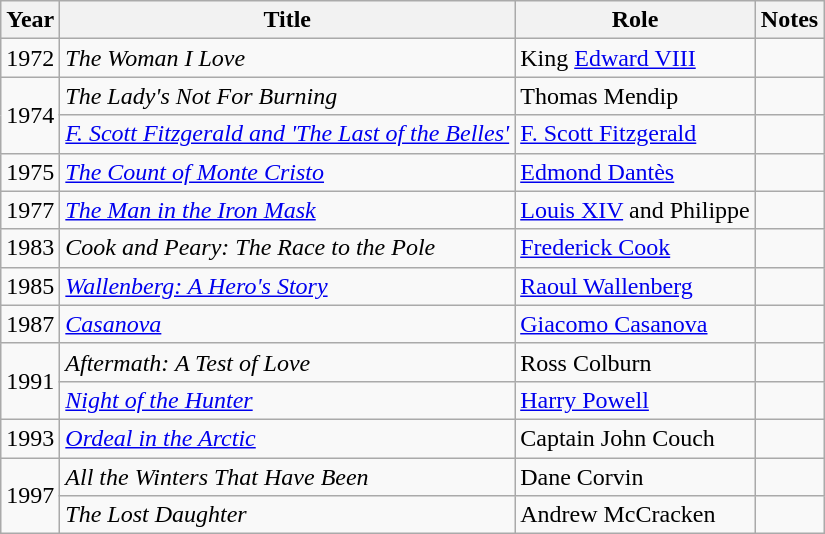<table class="wikitable sortable">
<tr>
<th>Year</th>
<th>Title</th>
<th>Role</th>
<th class="unsortable">Notes</th>
</tr>
<tr>
<td>1972</td>
<td><em>The Woman I Love</em></td>
<td>King <a href='#'>Edward VIII</a></td>
<td></td>
</tr>
<tr>
<td rowspan="2">1974</td>
<td><em>The Lady's Not For Burning</em></td>
<td>Thomas Mendip</td>
<td></td>
</tr>
<tr>
<td><em><a href='#'>F. Scott Fitzgerald and 'The Last of the Belles'</a></em></td>
<td><a href='#'>F. Scott Fitzgerald</a></td>
<td></td>
</tr>
<tr>
<td>1975</td>
<td><em><a href='#'>The Count of Monte Cristo</a></em></td>
<td><a href='#'>Edmond Dantès</a></td>
<td></td>
</tr>
<tr>
<td>1977</td>
<td><em><a href='#'>The Man in the Iron Mask</a></em></td>
<td><a href='#'>Louis XIV</a> and Philippe</td>
<td></td>
</tr>
<tr>
<td>1983</td>
<td><em>Cook and Peary: The Race to the Pole</em></td>
<td><a href='#'>Frederick Cook</a></td>
<td></td>
</tr>
<tr>
<td>1985</td>
<td><em><a href='#'>Wallenberg: A Hero's Story</a></em></td>
<td><a href='#'>Raoul Wallenberg</a></td>
<td></td>
</tr>
<tr>
<td>1987</td>
<td><em><a href='#'>Casanova</a></em></td>
<td><a href='#'>Giacomo Casanova</a></td>
<td></td>
</tr>
<tr>
<td rowspan="2">1991</td>
<td><em>Aftermath: A Test of Love</em></td>
<td>Ross Colburn</td>
<td></td>
</tr>
<tr>
<td><em><a href='#'>Night of the Hunter</a></em></td>
<td><a href='#'>Harry Powell</a></td>
<td></td>
</tr>
<tr>
<td>1993</td>
<td><em><a href='#'>Ordeal in the Arctic</a></em></td>
<td>Captain John Couch</td>
<td></td>
</tr>
<tr>
<td rowspan="2">1997</td>
<td><em>All the Winters That Have Been</em></td>
<td>Dane Corvin</td>
<td></td>
</tr>
<tr>
<td><em>The Lost Daughter</em></td>
<td>Andrew McCracken</td>
<td></td>
</tr>
</table>
